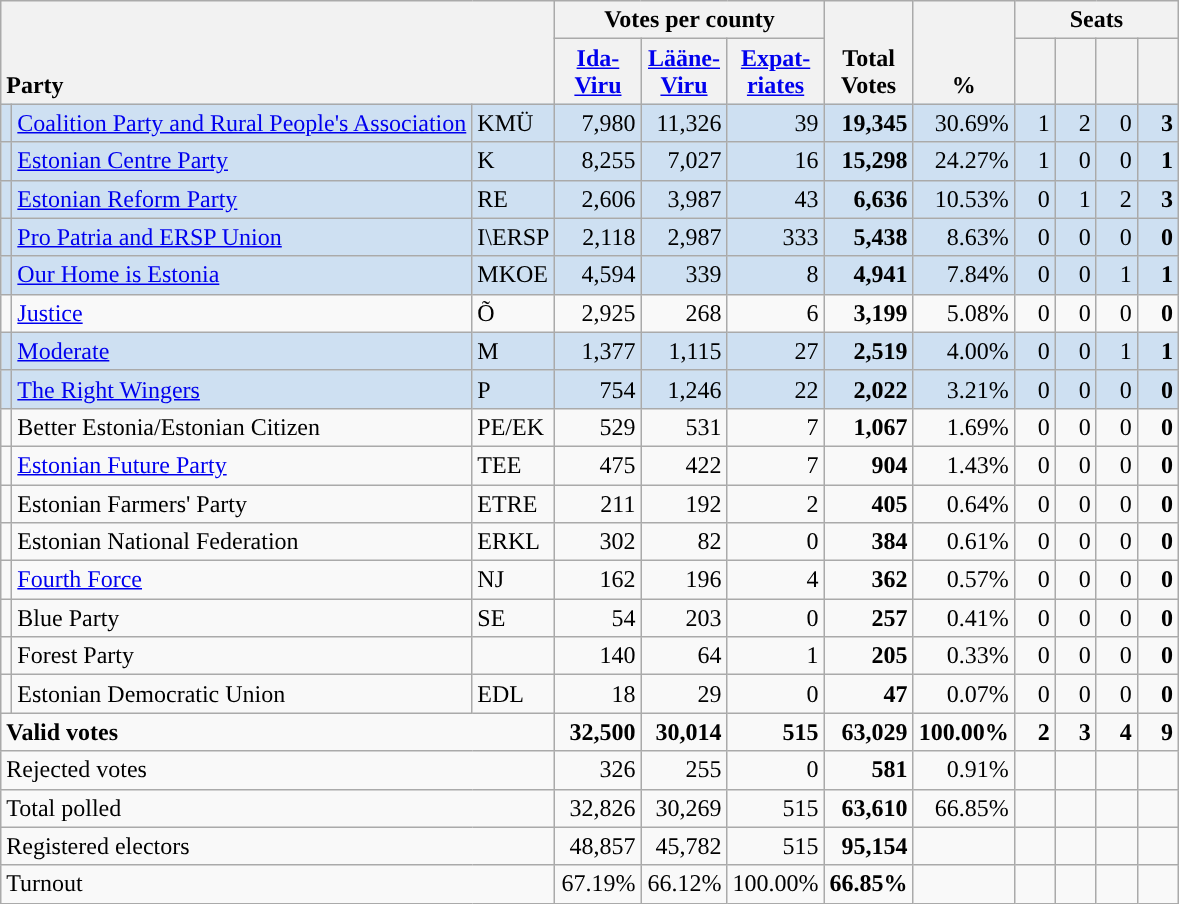<table class="wikitable" border="1" style="text-align:right;">
<tr>
<th style="text-align:left;" valign=bottom rowspan=2 colspan=3>Party</th>
<th colspan=3>Votes per county</th>
<th align=center valign=bottom rowspan=2 width="50">Total Votes</th>
<th align=center valign=bottom rowspan=2 width="50">%</th>
<th colspan=4>Seats</th>
</tr>
<tr>
<th align=center valign=bottom width="50"><a href='#'>Ida- Viru</a></th>
<th align=center valign=bottom width="50"><a href='#'>Lääne- Viru</a></th>
<th align=center valign=bottom width="50"><a href='#'>Expat- riates</a></th>
<th align=center valign=bottom width="20"><small></small></th>
<th align=center valign=bottom width="20"><small></small></th>
<th align=center valign=bottom width="20"><small></small></th>
<th align=center valign=bottom width="20"><small></small></th>
</tr>
<tr style="background:#CEE0F2;">
<td style="background:"></td>
<td align=left><a href='#'>Coalition Party and Rural People's Association</a></td>
<td align=left>KMÜ</td>
<td>7,980</td>
<td>11,326</td>
<td>39</td>
<td><strong>19,345</strong></td>
<td>30.69%</td>
<td>1</td>
<td>2</td>
<td>0</td>
<td><strong>3</strong></td>
</tr>
<tr style="background:#CEE0F2;">
<td style="background:"></td>
<td align=left><a href='#'>Estonian Centre Party</a></td>
<td align=left>K</td>
<td>8,255</td>
<td>7,027</td>
<td>16</td>
<td><strong>15,298</strong></td>
<td>24.27%</td>
<td>1</td>
<td>0</td>
<td>0</td>
<td><strong>1</strong></td>
</tr>
<tr style="background:#CEE0F2;">
<td style="background:"></td>
<td align=left><a href='#'>Estonian Reform Party</a></td>
<td align=left>RE</td>
<td>2,606</td>
<td>3,987</td>
<td>43</td>
<td><strong>6,636</strong></td>
<td>10.53%</td>
<td>0</td>
<td>1</td>
<td>2</td>
<td><strong>3</strong></td>
</tr>
<tr style="background:#CEE0F2;">
<td style="background:"></td>
<td align=left><a href='#'>Pro Patria and ERSP Union</a></td>
<td align=left>I\ERSP</td>
<td>2,118</td>
<td>2,987</td>
<td>333</td>
<td><strong>5,438</strong></td>
<td>8.63%</td>
<td>0</td>
<td>0</td>
<td>0</td>
<td><strong>0</strong></td>
</tr>
<tr style="background:#CEE0F2;">
<td style="background:"></td>
<td align=left><a href='#'>Our Home is Estonia</a></td>
<td align=left>MKOE</td>
<td>4,594</td>
<td>339</td>
<td>8</td>
<td><strong>4,941</strong></td>
<td>7.84%</td>
<td>0</td>
<td>0</td>
<td>1</td>
<td><strong>1</strong></td>
</tr>
<tr>
<td style="background:"></td>
<td align=left><a href='#'>Justice</a></td>
<td align=left>Õ</td>
<td>2,925</td>
<td>268</td>
<td>6</td>
<td><strong>3,199</strong></td>
<td>5.08%</td>
<td>0</td>
<td>0</td>
<td>0</td>
<td><strong>0</strong></td>
</tr>
<tr style="background:#CEE0F2;">
<td style="background:"></td>
<td align=left><a href='#'>Moderate</a></td>
<td align=left>M</td>
<td>1,377</td>
<td>1,115</td>
<td>27</td>
<td><strong>2,519</strong></td>
<td>4.00%</td>
<td>0</td>
<td>0</td>
<td>1</td>
<td><strong>1</strong></td>
</tr>
<tr style="background:#CEE0F2;">
<td></td>
<td align=left><a href='#'>The Right Wingers</a></td>
<td align=left>P</td>
<td>754</td>
<td>1,246</td>
<td>22</td>
<td><strong>2,022</strong></td>
<td>3.21%</td>
<td>0</td>
<td>0</td>
<td>0</td>
<td><strong>0</strong></td>
</tr>
<tr>
<td></td>
<td align=left>Better Estonia/Estonian Citizen</td>
<td align=left>PE/EK</td>
<td>529</td>
<td>531</td>
<td>7</td>
<td><strong>1,067</strong></td>
<td>1.69%</td>
<td>0</td>
<td>0</td>
<td>0</td>
<td><strong>0</strong></td>
</tr>
<tr>
<td style="background:"></td>
<td align=left><a href='#'>Estonian Future Party</a></td>
<td align=left>TEE</td>
<td>475</td>
<td>422</td>
<td>7</td>
<td><strong>904</strong></td>
<td>1.43%</td>
<td>0</td>
<td>0</td>
<td>0</td>
<td><strong>0</strong></td>
</tr>
<tr>
<td></td>
<td align=left>Estonian Farmers' Party</td>
<td align=left>ETRE</td>
<td>211</td>
<td>192</td>
<td>2</td>
<td><strong>405</strong></td>
<td>0.64%</td>
<td>0</td>
<td>0</td>
<td>0</td>
<td><strong>0</strong></td>
</tr>
<tr>
<td></td>
<td align=left>Estonian National Federation</td>
<td align=left>ERKL</td>
<td>302</td>
<td>82</td>
<td>0</td>
<td><strong>384</strong></td>
<td>0.61%</td>
<td>0</td>
<td>0</td>
<td>0</td>
<td><strong>0</strong></td>
</tr>
<tr>
<td style="background:"></td>
<td align=left><a href='#'>Fourth Force</a></td>
<td align=left>NJ</td>
<td>162</td>
<td>196</td>
<td>4</td>
<td><strong>362</strong></td>
<td>0.57%</td>
<td>0</td>
<td>0</td>
<td>0</td>
<td><strong>0</strong></td>
</tr>
<tr>
<td></td>
<td align=left>Blue Party</td>
<td align=left>SE</td>
<td>54</td>
<td>203</td>
<td>0</td>
<td><strong>257</strong></td>
<td>0.41%</td>
<td>0</td>
<td>0</td>
<td>0</td>
<td><strong>0</strong></td>
</tr>
<tr>
<td></td>
<td align=left>Forest Party</td>
<td></td>
<td>140</td>
<td>64</td>
<td>1</td>
<td><strong>205</strong></td>
<td>0.33%</td>
<td>0</td>
<td>0</td>
<td>0</td>
<td><strong>0</strong></td>
</tr>
<tr>
<td></td>
<td align=left>Estonian Democratic Union</td>
<td align=left>EDL</td>
<td>18</td>
<td>29</td>
<td>0</td>
<td><strong>47</strong></td>
<td>0.07%</td>
<td>0</td>
<td>0</td>
<td>0</td>
<td><strong>0</strong></td>
</tr>
<tr style="font-weight:bold">
<td align=left colspan=3>Valid votes</td>
<td>32,500</td>
<td>30,014</td>
<td>515</td>
<td>63,029</td>
<td>100.00%</td>
<td>2</td>
<td>3</td>
<td>4</td>
<td>9</td>
</tr>
<tr>
<td align=left colspan=3>Rejected votes</td>
<td>326</td>
<td>255</td>
<td>0</td>
<td><strong>581</strong></td>
<td>0.91%</td>
<td></td>
<td></td>
<td></td>
<td></td>
</tr>
<tr>
<td align=left colspan=3>Total polled</td>
<td>32,826</td>
<td>30,269</td>
<td>515</td>
<td><strong>63,610</strong></td>
<td>66.85%</td>
<td></td>
<td></td>
<td></td>
<td></td>
</tr>
<tr>
<td align=left colspan=3>Registered electors</td>
<td>48,857</td>
<td>45,782</td>
<td>515</td>
<td><strong>95,154</strong></td>
<td></td>
<td></td>
<td></td>
<td></td>
<td></td>
</tr>
<tr>
<td align=left colspan=3>Turnout</td>
<td>67.19%</td>
<td>66.12%</td>
<td>100.00%</td>
<td><strong>66.85%</strong></td>
<td></td>
<td></td>
<td></td>
<td></td>
<td></td>
</tr>
</table>
